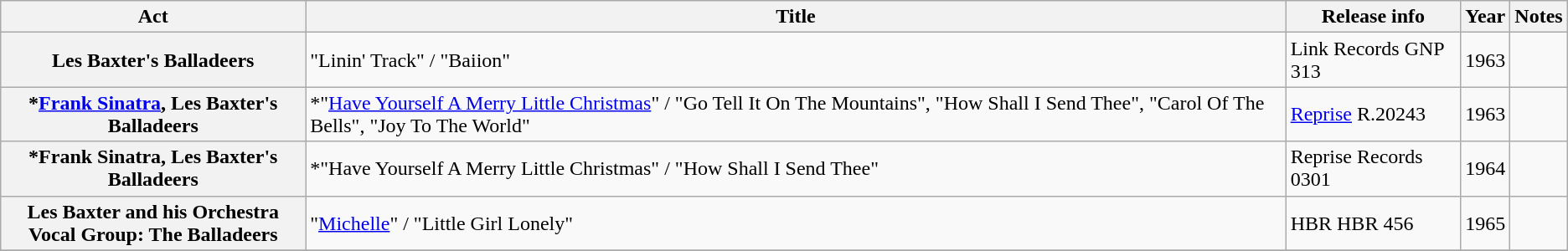<table class="wikitable plainrowheaders sortable">
<tr>
<th scope="col">Act</th>
<th scope="col">Title</th>
<th scope="col">Release info</th>
<th scope="col">Year</th>
<th scope="col" class="unsortable">Notes</th>
</tr>
<tr>
<th scope="row">Les Baxter's Balladeers</th>
<td>"Linin' Track" / "Baiion"</td>
<td>Link Records GNP 313</td>
<td>1963</td>
<td></td>
</tr>
<tr>
<th scope="row">*<a href='#'>Frank Sinatra</a>, Les Baxter's Balladeers</th>
<td>*"<a href='#'>Have Yourself A Merry Little Christmas</a>" /  "Go Tell It On The Mountains", "How Shall I Send Thee", "Carol Of The Bells", "Joy To The World"</td>
<td><a href='#'>Reprise</a> R.20243</td>
<td>1963</td>
<td></td>
</tr>
<tr>
<th scope="row">*Frank Sinatra, Les Baxter's Balladeers</th>
<td>*"Have Yourself A Merry Little Christmas" / "How Shall I Send Thee"</td>
<td>Reprise Records 0301</td>
<td>1964</td>
<td></td>
</tr>
<tr>
<th scope="row">Les Baxter and his Orchestra<br>Vocal Group: The Balladeers</th>
<td>"<a href='#'>Michelle</a>" / "Little Girl Lonely"</td>
<td>HBR HBR 456</td>
<td>1965</td>
<td></td>
</tr>
<tr>
</tr>
</table>
